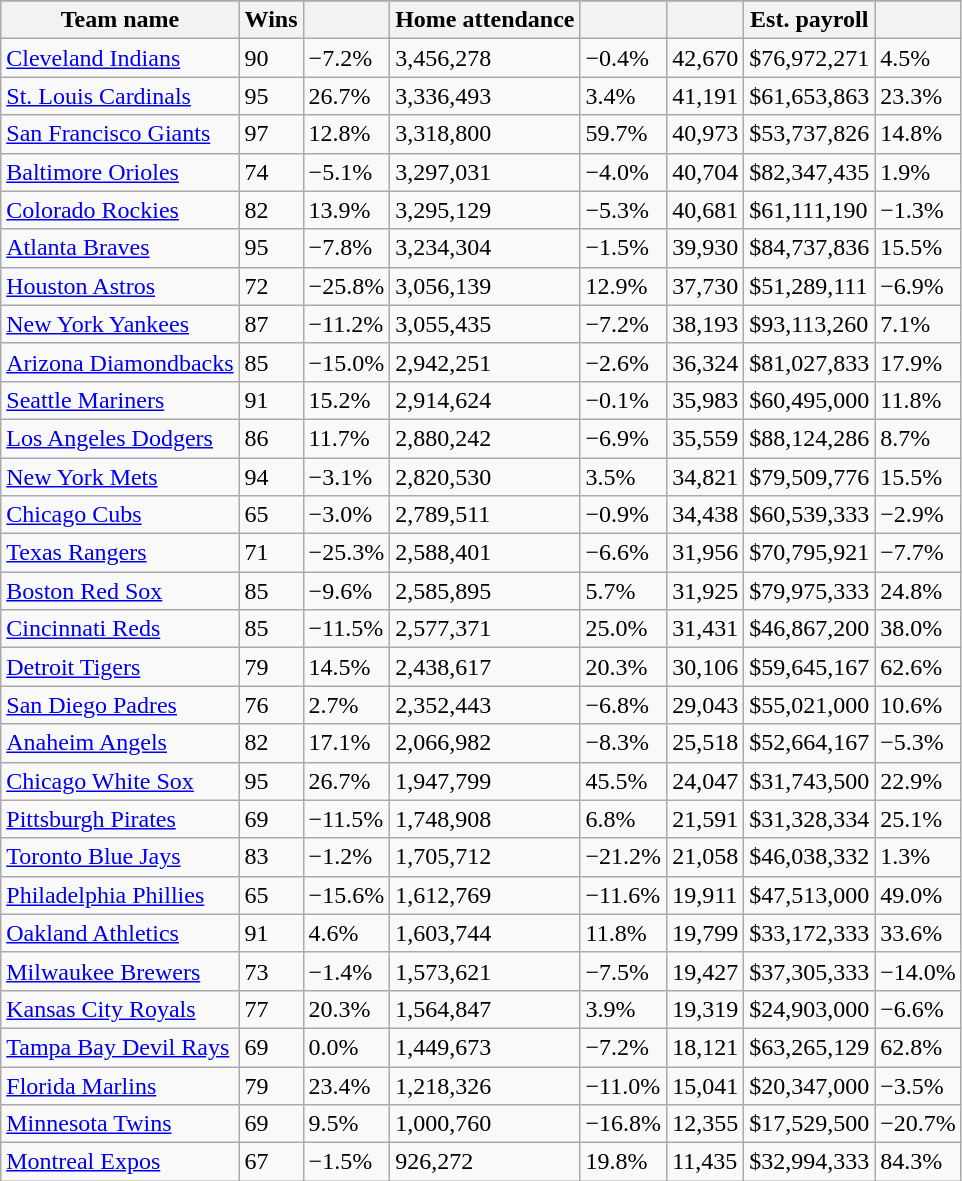<table class="wikitable sortable">
<tr style="text-align:center; font-size:larger;">
</tr>
<tr>
<th>Team name</th>
<th>Wins</th>
<th></th>
<th>Home attendance</th>
<th></th>
<th></th>
<th>Est. payroll</th>
<th></th>
</tr>
<tr>
<td><a href='#'>Cleveland Indians</a></td>
<td>90</td>
<td>−7.2%</td>
<td>3,456,278</td>
<td>−0.4%</td>
<td>42,670</td>
<td>$76,972,271</td>
<td>4.5%</td>
</tr>
<tr>
<td><a href='#'>St. Louis Cardinals</a></td>
<td>95</td>
<td>26.7%</td>
<td>3,336,493</td>
<td>3.4%</td>
<td>41,191</td>
<td>$61,653,863</td>
<td>23.3%</td>
</tr>
<tr>
<td><a href='#'>San Francisco Giants</a></td>
<td>97</td>
<td>12.8%</td>
<td>3,318,800</td>
<td>59.7%</td>
<td>40,973</td>
<td>$53,737,826</td>
<td>14.8%</td>
</tr>
<tr>
<td><a href='#'>Baltimore Orioles</a></td>
<td>74</td>
<td>−5.1%</td>
<td>3,297,031</td>
<td>−4.0%</td>
<td>40,704</td>
<td>$82,347,435</td>
<td>1.9%</td>
</tr>
<tr>
<td><a href='#'>Colorado Rockies</a></td>
<td>82</td>
<td>13.9%</td>
<td>3,295,129</td>
<td>−5.3%</td>
<td>40,681</td>
<td>$61,111,190</td>
<td>−1.3%</td>
</tr>
<tr>
<td><a href='#'>Atlanta Braves</a></td>
<td>95</td>
<td>−7.8%</td>
<td>3,234,304</td>
<td>−1.5%</td>
<td>39,930</td>
<td>$84,737,836</td>
<td>15.5%</td>
</tr>
<tr>
<td><a href='#'>Houston Astros</a></td>
<td>72</td>
<td>−25.8%</td>
<td>3,056,139</td>
<td>12.9%</td>
<td>37,730</td>
<td>$51,289,111</td>
<td>−6.9%</td>
</tr>
<tr>
<td><a href='#'>New York Yankees</a></td>
<td>87</td>
<td>−11.2%</td>
<td>3,055,435</td>
<td>−7.2%</td>
<td>38,193</td>
<td>$93,113,260</td>
<td>7.1%</td>
</tr>
<tr>
<td><a href='#'>Arizona Diamondbacks</a></td>
<td>85</td>
<td>−15.0%</td>
<td>2,942,251</td>
<td>−2.6%</td>
<td>36,324</td>
<td>$81,027,833</td>
<td>17.9%</td>
</tr>
<tr>
<td><a href='#'>Seattle Mariners</a></td>
<td>91</td>
<td>15.2%</td>
<td>2,914,624</td>
<td>−0.1%</td>
<td>35,983</td>
<td>$60,495,000</td>
<td>11.8%</td>
</tr>
<tr>
<td><a href='#'>Los Angeles Dodgers</a></td>
<td>86</td>
<td>11.7%</td>
<td>2,880,242</td>
<td>−6.9%</td>
<td>35,559</td>
<td>$88,124,286</td>
<td>8.7%</td>
</tr>
<tr>
<td><a href='#'>New York Mets</a></td>
<td>94</td>
<td>−3.1%</td>
<td>2,820,530</td>
<td>3.5%</td>
<td>34,821</td>
<td>$79,509,776</td>
<td>15.5%</td>
</tr>
<tr>
<td><a href='#'>Chicago Cubs</a></td>
<td>65</td>
<td>−3.0%</td>
<td>2,789,511</td>
<td>−0.9%</td>
<td>34,438</td>
<td>$60,539,333</td>
<td>−2.9%</td>
</tr>
<tr>
<td><a href='#'>Texas Rangers</a></td>
<td>71</td>
<td>−25.3%</td>
<td>2,588,401</td>
<td>−6.6%</td>
<td>31,956</td>
<td>$70,795,921</td>
<td>−7.7%</td>
</tr>
<tr>
<td><a href='#'>Boston Red Sox</a></td>
<td>85</td>
<td>−9.6%</td>
<td>2,585,895</td>
<td>5.7%</td>
<td>31,925</td>
<td>$79,975,333</td>
<td>24.8%</td>
</tr>
<tr>
<td><a href='#'>Cincinnati Reds</a></td>
<td>85</td>
<td>−11.5%</td>
<td>2,577,371</td>
<td>25.0%</td>
<td>31,431</td>
<td>$46,867,200</td>
<td>38.0%</td>
</tr>
<tr>
<td><a href='#'>Detroit Tigers</a></td>
<td>79</td>
<td>14.5%</td>
<td>2,438,617</td>
<td>20.3%</td>
<td>30,106</td>
<td>$59,645,167</td>
<td>62.6%</td>
</tr>
<tr>
<td><a href='#'>San Diego Padres</a></td>
<td>76</td>
<td>2.7%</td>
<td>2,352,443</td>
<td>−6.8%</td>
<td>29,043</td>
<td>$55,021,000</td>
<td>10.6%</td>
</tr>
<tr>
<td><a href='#'>Anaheim Angels</a></td>
<td>82</td>
<td>17.1%</td>
<td>2,066,982</td>
<td>−8.3%</td>
<td>25,518</td>
<td>$52,664,167</td>
<td>−5.3%</td>
</tr>
<tr>
<td><a href='#'>Chicago White Sox</a></td>
<td>95</td>
<td>26.7%</td>
<td>1,947,799</td>
<td>45.5%</td>
<td>24,047</td>
<td>$31,743,500</td>
<td>22.9%</td>
</tr>
<tr>
<td><a href='#'>Pittsburgh Pirates</a></td>
<td>69</td>
<td>−11.5%</td>
<td>1,748,908</td>
<td>6.8%</td>
<td>21,591</td>
<td>$31,328,334</td>
<td>25.1%</td>
</tr>
<tr>
<td><a href='#'>Toronto Blue Jays</a></td>
<td>83</td>
<td>−1.2%</td>
<td>1,705,712</td>
<td>−21.2%</td>
<td>21,058</td>
<td>$46,038,332</td>
<td>1.3%</td>
</tr>
<tr>
<td><a href='#'>Philadelphia Phillies</a></td>
<td>65</td>
<td>−15.6%</td>
<td>1,612,769</td>
<td>−11.6%</td>
<td>19,911</td>
<td>$47,513,000</td>
<td>49.0%</td>
</tr>
<tr>
<td><a href='#'>Oakland Athletics</a></td>
<td>91</td>
<td>4.6%</td>
<td>1,603,744</td>
<td>11.8%</td>
<td>19,799</td>
<td>$33,172,333</td>
<td>33.6%</td>
</tr>
<tr>
<td><a href='#'>Milwaukee Brewers</a></td>
<td>73</td>
<td>−1.4%</td>
<td>1,573,621</td>
<td>−7.5%</td>
<td>19,427</td>
<td>$37,305,333</td>
<td>−14.0%</td>
</tr>
<tr>
<td><a href='#'>Kansas City Royals</a></td>
<td>77</td>
<td>20.3%</td>
<td>1,564,847</td>
<td>3.9%</td>
<td>19,319</td>
<td>$24,903,000</td>
<td>−6.6%</td>
</tr>
<tr>
<td><a href='#'>Tampa Bay Devil Rays</a></td>
<td>69</td>
<td>0.0%</td>
<td>1,449,673</td>
<td>−7.2%</td>
<td>18,121</td>
<td>$63,265,129</td>
<td>62.8%</td>
</tr>
<tr>
<td><a href='#'>Florida Marlins</a></td>
<td>79</td>
<td>23.4%</td>
<td>1,218,326</td>
<td>−11.0%</td>
<td>15,041</td>
<td>$20,347,000</td>
<td>−3.5%</td>
</tr>
<tr>
<td><a href='#'>Minnesota Twins</a></td>
<td>69</td>
<td>9.5%</td>
<td>1,000,760</td>
<td>−16.8%</td>
<td>12,355</td>
<td>$17,529,500</td>
<td>−20.7%</td>
</tr>
<tr>
<td><a href='#'>Montreal Expos</a></td>
<td>67</td>
<td>−1.5%</td>
<td>926,272</td>
<td>19.8%</td>
<td>11,435</td>
<td>$32,994,333</td>
<td>84.3%</td>
</tr>
</table>
